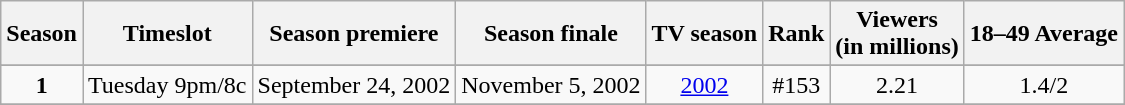<table class="wikitable">
<tr>
<th>Season</th>
<th>Timeslot</th>
<th>Season premiere</th>
<th>Season finale</th>
<th>TV season</th>
<th>Rank</th>
<th>Viewers<br>(in millions)</th>
<th>18–49 Average</th>
</tr>
<tr>
</tr>
<tr style="background-color:#F9F9F9">
<td style="background:#F9F9F9;text-align:center"><strong>1</strong></td>
<td style="background:#F9F9F9;text-align:center">Tuesday 9pm/8c</td>
<td>September 24, 2002</td>
<td>November 5, 2002</td>
<td style="text-align:center"><a href='#'>2002</a></td>
<td style="text-align:center">#153</td>
<td style="text-align:center">2.21</td>
<td style="text-align:center">1.4/2</td>
</tr>
<tr>
</tr>
</table>
